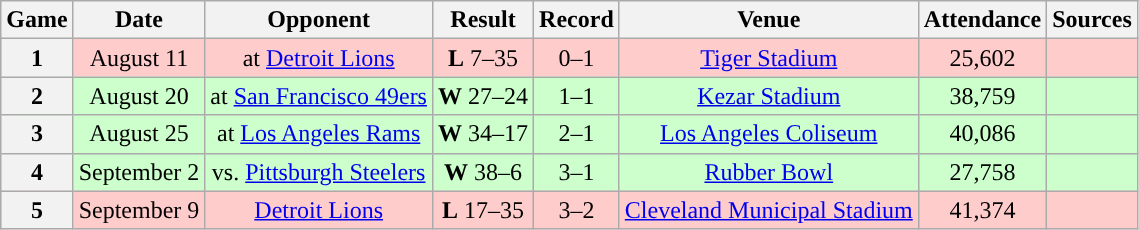<table class="wikitable" style="text-align:center">
<tr>
<th>Game</th>
<th>Date</th>
<th>Opponent</th>
<th>Result</th>
<th>Record</th>
<th>Venue</th>
<th>Attendance</th>
<th>Sources</th>
</tr>
<tr style="background:#fcc">
<th>1</th>
<td>August 11</td>
<td>at <a href='#'>Detroit Lions</a></td>
<td><strong>L</strong> 7–35</td>
<td>0–1</td>
<td><a href='#'>Tiger Stadium</a></td>
<td>25,602</td>
<td></td>
</tr>
<tr style="background:#cfc">
<th>2</th>
<td>August 20</td>
<td>at <a href='#'>San Francisco 49ers</a></td>
<td><strong>W</strong> 27–24</td>
<td>1–1</td>
<td><a href='#'>Kezar Stadium</a></td>
<td>38,759</td>
<td></td>
</tr>
<tr style="background:#cfc">
<th>3</th>
<td>August 25</td>
<td>at <a href='#'>Los Angeles Rams</a></td>
<td><strong>W</strong> 34–17</td>
<td>2–1</td>
<td><a href='#'>Los Angeles Coliseum</a></td>
<td>40,086</td>
<td></td>
</tr>
<tr style="background:#cfc">
<th>4</th>
<td>September 2</td>
<td>vs. <a href='#'>Pittsburgh Steelers</a></td>
<td><strong>W</strong> 38–6</td>
<td>3–1</td>
<td><a href='#'>Rubber Bowl</a></td>
<td>27,758</td>
<td></td>
</tr>
<tr style="background:#fcc">
<th>5</th>
<td>September 9</td>
<td><a href='#'>Detroit Lions</a></td>
<td><strong>L</strong> 17–35</td>
<td>3–2</td>
<td><a href='#'>Cleveland Municipal Stadium</a></td>
<td>41,374</td>
<td></td>
</tr>
</table>
